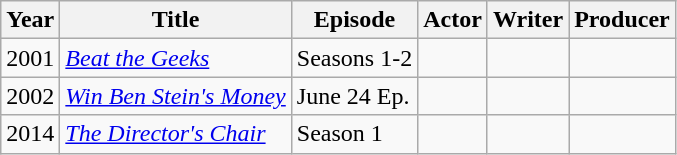<table class="wikitable">
<tr>
<th>Year</th>
<th>Title</th>
<th>Episode</th>
<th>Actor</th>
<th>Writer</th>
<th>Producer</th>
</tr>
<tr>
<td>2001</td>
<td><em><a href='#'>Beat the Geeks</a></em></td>
<td>Seasons 1-2</td>
<td></td>
<td></td>
<td></td>
</tr>
<tr>
<td>2002</td>
<td><em><a href='#'>Win Ben Stein's Money</a></em></td>
<td>June 24 Ep.</td>
<td></td>
<td></td>
<td></td>
</tr>
<tr>
<td>2014</td>
<td><em><a href='#'>The Director's Chair</a></em></td>
<td>Season 1</td>
<td></td>
<td></td>
<td></td>
</tr>
</table>
